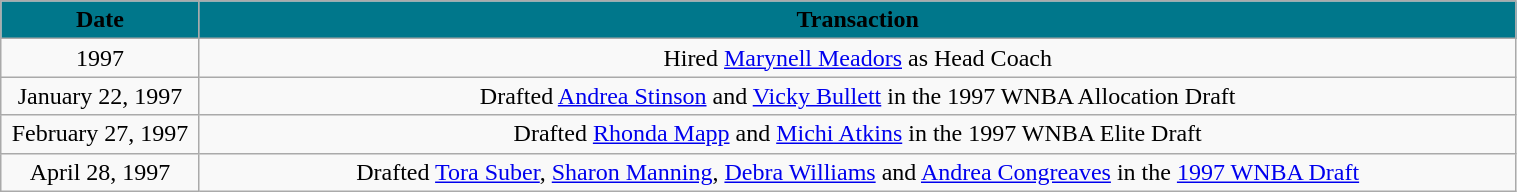<table class="wikitable" style="width:80%; text-align: center;">
<tr>
<th style="background: #00778B" width=125"><span>Date</span></th>
<th style="background: #00778B" colspan="2"><span>Transaction</span></th>
</tr>
<tr>
<td>1997</td>
<td>Hired <a href='#'>Marynell Meadors</a> as Head Coach</td>
</tr>
<tr>
<td>January 22, 1997</td>
<td>Drafted <a href='#'>Andrea Stinson</a> and <a href='#'>Vicky Bullett</a> in the 1997 WNBA Allocation Draft</td>
</tr>
<tr>
<td>February 27, 1997</td>
<td>Drafted <a href='#'>Rhonda Mapp</a> and <a href='#'>Michi Atkins</a> in the 1997 WNBA Elite Draft</td>
</tr>
<tr>
<td>April 28, 1997</td>
<td>Drafted <a href='#'>Tora Suber</a>, <a href='#'>Sharon Manning</a>, <a href='#'>Debra Williams</a> and <a href='#'>Andrea Congreaves</a> in the <a href='#'>1997 WNBA Draft</a></td>
</tr>
</table>
